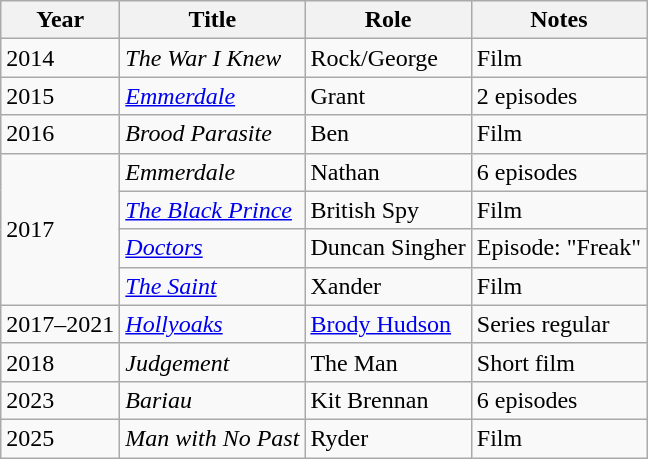<table class="wikitable">
<tr>
<th>Year</th>
<th>Title</th>
<th>Role</th>
<th>Notes</th>
</tr>
<tr>
<td>2014</td>
<td><em>The War I Knew</em></td>
<td>Rock/George</td>
<td>Film</td>
</tr>
<tr>
<td>2015</td>
<td><em><a href='#'>Emmerdale</a></em></td>
<td>Grant</td>
<td>2 episodes</td>
</tr>
<tr>
<td>2016</td>
<td><em>Brood Parasite</em></td>
<td>Ben</td>
<td>Film</td>
</tr>
<tr>
<td rowspan="4">2017</td>
<td><em>Emmerdale</em></td>
<td>Nathan</td>
<td>6 episodes</td>
</tr>
<tr>
<td><em><a href='#'>The Black Prince</a></em></td>
<td>British Spy</td>
<td>Film</td>
</tr>
<tr>
<td><em><a href='#'>Doctors</a></em></td>
<td>Duncan Singher</td>
<td>Episode: "Freak"</td>
</tr>
<tr>
<td><em><a href='#'>The Saint</a></em></td>
<td>Xander</td>
<td>Film</td>
</tr>
<tr>
<td>2017–2021</td>
<td><em><a href='#'>Hollyoaks</a></em></td>
<td><a href='#'>Brody Hudson</a></td>
<td>Series regular</td>
</tr>
<tr>
<td>2018</td>
<td><em>Judgement</em></td>
<td>The Man</td>
<td>Short film</td>
</tr>
<tr>
<td>2023</td>
<td><em>Bariau</em></td>
<td>Kit Brennan</td>
<td>6 episodes</td>
</tr>
<tr>
<td>2025</td>
<td><em>Man with No Past</em></td>
<td>Ryder</td>
<td>Film</td>
</tr>
</table>
